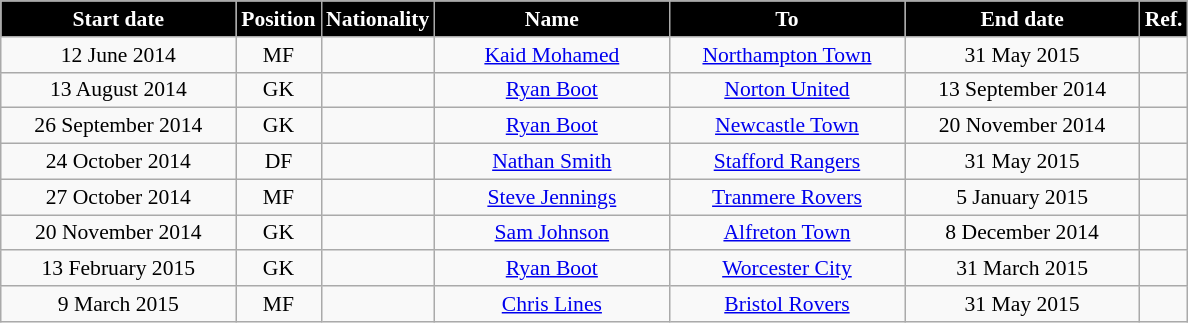<table class="wikitable" style="text-align:center; font-size:90%; ">
<tr>
<th style="background:#000000; color:#FFFFFF; width:150px;">Start date</th>
<th style="background:#000000; color:#FFFFFF; width:50px;">Position</th>
<th style="background:#000000; color:#FFFFFF; width:50px;">Nationality</th>
<th style="background:#000000; color:#FFFFFF; width:150px;">Name</th>
<th style="background:#000000; color:#FFFFFF; width:150px;">To</th>
<th style="background:#000000; color:#FFFFFF; width:150px;">End date</th>
<th style="background:#000000; color:#FFFFFF; width:25px;">Ref.</th>
</tr>
<tr>
<td>12 June 2014</td>
<td>MF</td>
<td></td>
<td><a href='#'>Kaid Mohamed</a></td>
<td><a href='#'>Northampton Town</a></td>
<td>31 May 2015</td>
<td></td>
</tr>
<tr>
<td>13 August 2014</td>
<td>GK</td>
<td></td>
<td><a href='#'>Ryan Boot</a></td>
<td><a href='#'>Norton United</a></td>
<td>13 September 2014</td>
<td></td>
</tr>
<tr>
<td>26 September 2014</td>
<td>GK</td>
<td></td>
<td><a href='#'>Ryan Boot</a></td>
<td><a href='#'>Newcastle Town</a></td>
<td>20 November 2014</td>
<td></td>
</tr>
<tr>
<td>24 October 2014</td>
<td>DF</td>
<td></td>
<td><a href='#'>Nathan Smith</a></td>
<td><a href='#'>Stafford Rangers</a></td>
<td>31 May 2015</td>
<td></td>
</tr>
<tr>
<td>27 October 2014</td>
<td>MF</td>
<td></td>
<td><a href='#'>Steve Jennings</a></td>
<td><a href='#'>Tranmere Rovers</a></td>
<td>5 January 2015</td>
<td></td>
</tr>
<tr>
<td>20 November 2014</td>
<td>GK</td>
<td></td>
<td><a href='#'>Sam Johnson</a></td>
<td><a href='#'>Alfreton Town</a></td>
<td>8 December 2014</td>
<td></td>
</tr>
<tr>
<td>13 February 2015</td>
<td>GK</td>
<td></td>
<td><a href='#'>Ryan Boot</a></td>
<td><a href='#'>Worcester City</a></td>
<td>31 March 2015</td>
<td></td>
</tr>
<tr>
<td>9 March 2015</td>
<td>MF</td>
<td></td>
<td><a href='#'>Chris Lines</a></td>
<td><a href='#'>Bristol Rovers</a></td>
<td>31 May 2015</td>
<td></td>
</tr>
</table>
